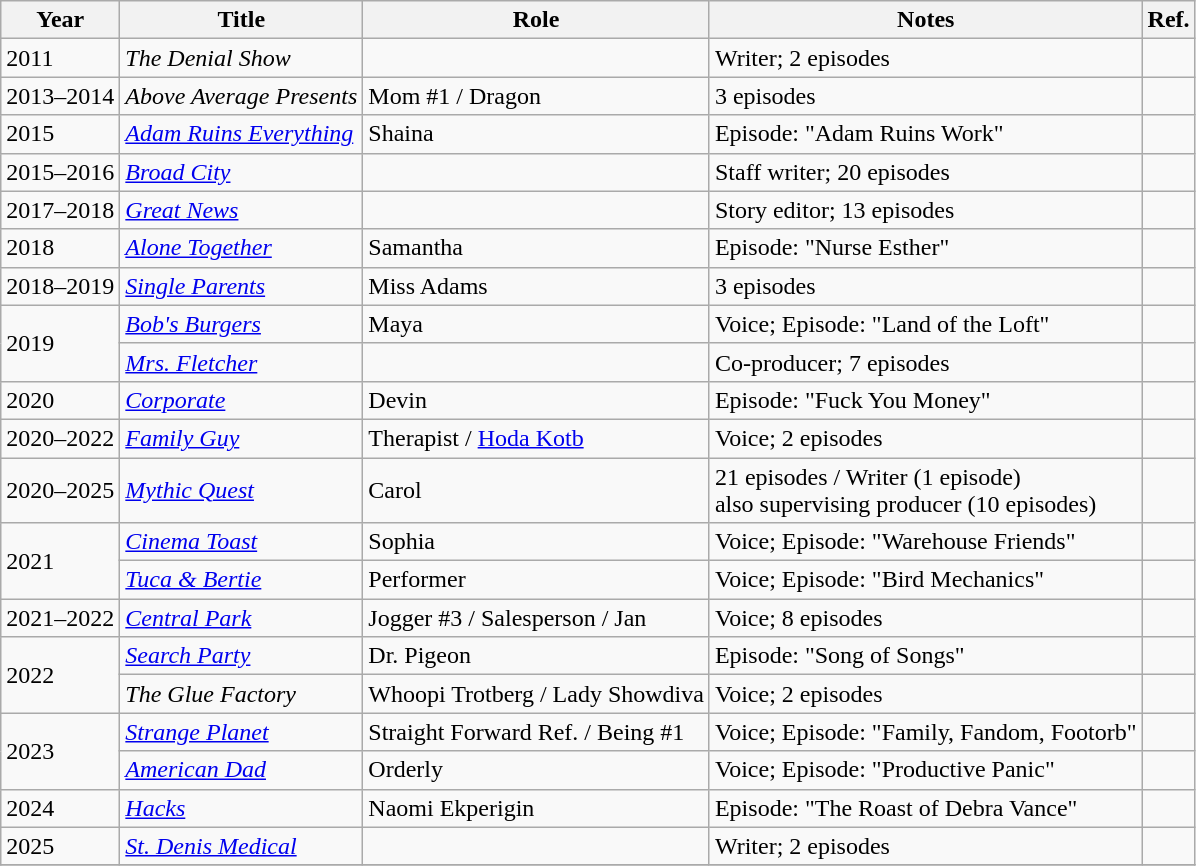<table class="wikitable sortable">
<tr>
<th>Year</th>
<th>Title</th>
<th>Role</th>
<th>Notes</th>
<th class=unsortable>Ref.</th>
</tr>
<tr>
<td>2011</td>
<td><em>The Denial Show</em></td>
<td></td>
<td>Writer; 2 episodes</td>
<td></td>
</tr>
<tr>
<td>2013–2014</td>
<td><em>Above Average Presents</em></td>
<td>Mom #1 / Dragon</td>
<td>3 episodes</td>
<td></td>
</tr>
<tr>
<td>2015</td>
<td><em><a href='#'>Adam Ruins Everything</a></em></td>
<td>Shaina</td>
<td>Episode: "Adam Ruins Work"</td>
<td></td>
</tr>
<tr>
<td>2015–2016</td>
<td><em><a href='#'>Broad City</a></em></td>
<td></td>
<td>Staff writer; 20 episodes</td>
<td></td>
</tr>
<tr>
<td>2017–2018</td>
<td><em><a href='#'>Great News</a></em></td>
<td></td>
<td>Story editor; 13 episodes</td>
<td></td>
</tr>
<tr>
<td>2018</td>
<td><em><a href='#'>Alone Together</a></em></td>
<td>Samantha</td>
<td>Episode: "Nurse Esther"</td>
<td></td>
</tr>
<tr>
<td>2018–2019</td>
<td><em><a href='#'>Single Parents</a></em></td>
<td>Miss Adams</td>
<td>3 episodes</td>
<td></td>
</tr>
<tr>
<td rowspan=2>2019</td>
<td><em><a href='#'>Bob's Burgers</a></em></td>
<td>Maya</td>
<td>Voice; Episode: "Land of the Loft"</td>
<td></td>
</tr>
<tr>
<td><em><a href='#'>Mrs. Fletcher</a></em></td>
<td></td>
<td>Co-producer; 7 episodes</td>
<td></td>
</tr>
<tr>
<td>2020</td>
<td><em><a href='#'>Corporate</a></em></td>
<td>Devin</td>
<td>Episode: "Fuck You Money"</td>
<td></td>
</tr>
<tr>
<td>2020–2022</td>
<td><em><a href='#'>Family Guy</a></em></td>
<td>Therapist / <a href='#'>Hoda Kotb</a></td>
<td>Voice; 2 episodes</td>
<td></td>
</tr>
<tr>
<td>2020–2025</td>
<td><em><a href='#'>Mythic Quest</a></em></td>
<td>Carol</td>
<td>21 episodes / Writer (1 episode) <br> also supervising producer (10 episodes)</td>
<td></td>
</tr>
<tr>
<td rowspan=2>2021</td>
<td><em><a href='#'>Cinema Toast</a></em></td>
<td>Sophia</td>
<td>Voice; Episode: "Warehouse Friends"</td>
<td></td>
</tr>
<tr>
<td><em><a href='#'>Tuca & Bertie</a></em></td>
<td>Performer</td>
<td>Voice; Episode: "Bird Mechanics"</td>
<td></td>
</tr>
<tr>
<td>2021–2022</td>
<td><em><a href='#'>Central Park</a></em></td>
<td>Jogger #3 / Salesperson / Jan</td>
<td>Voice; 8 episodes</td>
<td></td>
</tr>
<tr>
<td rowspan=2>2022</td>
<td><em><a href='#'>Search Party</a></em></td>
<td>Dr. Pigeon</td>
<td>Episode: "Song of Songs"</td>
<td></td>
</tr>
<tr>
<td><em>The Glue Factory</em></td>
<td>Whoopi Trotberg / Lady Showdiva</td>
<td>Voice; 2 episodes</td>
<td></td>
</tr>
<tr>
<td rowspan=2>2023</td>
<td><em><a href='#'>Strange Planet</a></em></td>
<td>Straight Forward Ref. / Being #1</td>
<td>Voice; Episode: "Family, Fandom, Footorb"</td>
<td></td>
</tr>
<tr>
<td><em><a href='#'>American Dad</a></em></td>
<td>Orderly</td>
<td>Voice; Episode: "Productive Panic"</td>
<td></td>
</tr>
<tr>
<td>2024</td>
<td><em><a href='#'>Hacks</a></em></td>
<td>Naomi Ekperigin</td>
<td>Episode: "The Roast of Debra Vance"</td>
<td></td>
</tr>
<tr>
<td>2025</td>
<td><em><a href='#'>St. Denis Medical</a></em></td>
<td></td>
<td>Writer; 2 episodes</td>
<td></td>
</tr>
<tr>
</tr>
</table>
